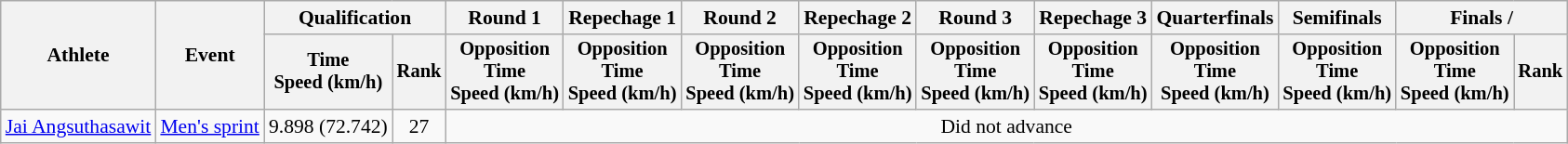<table class=wikitable style=font-size:90%;text-align:center>
<tr>
<th rowspan=2>Athlete</th>
<th rowspan=2>Event</th>
<th colspan=2>Qualification</th>
<th>Round 1</th>
<th>Repechage 1</th>
<th>Round 2</th>
<th>Repechage 2</th>
<th>Round 3</th>
<th>Repechage 3</th>
<th>Quarterfinals</th>
<th>Semifinals</th>
<th colspan=2>Finals / </th>
</tr>
<tr style=font-size:95%>
<th>Time<br>Speed (km/h)</th>
<th>Rank</th>
<th>Opposition<br>Time<br>Speed (km/h)</th>
<th>Opposition<br>Time<br>Speed (km/h)</th>
<th>Opposition<br>Time<br>Speed (km/h)</th>
<th>Opposition<br>Time<br>Speed (km/h)</th>
<th>Opposition<br>Time<br>Speed (km/h)</th>
<th>Opposition<br>Time<br>Speed (km/h)</th>
<th>Opposition<br>Time<br>Speed (km/h)</th>
<th>Opposition<br>Time<br>Speed (km/h)</th>
<th>Opposition<br>Time<br>Speed (km/h)</th>
<th>Rank</th>
</tr>
<tr>
<td align=left><a href='#'>Jai Angsuthasawit</a></td>
<td align=left><a href='#'>Men's sprint</a></td>
<td>9.898 (72.742)</td>
<td>27</td>
<td colspan="10">Did not advance</td>
</tr>
</table>
